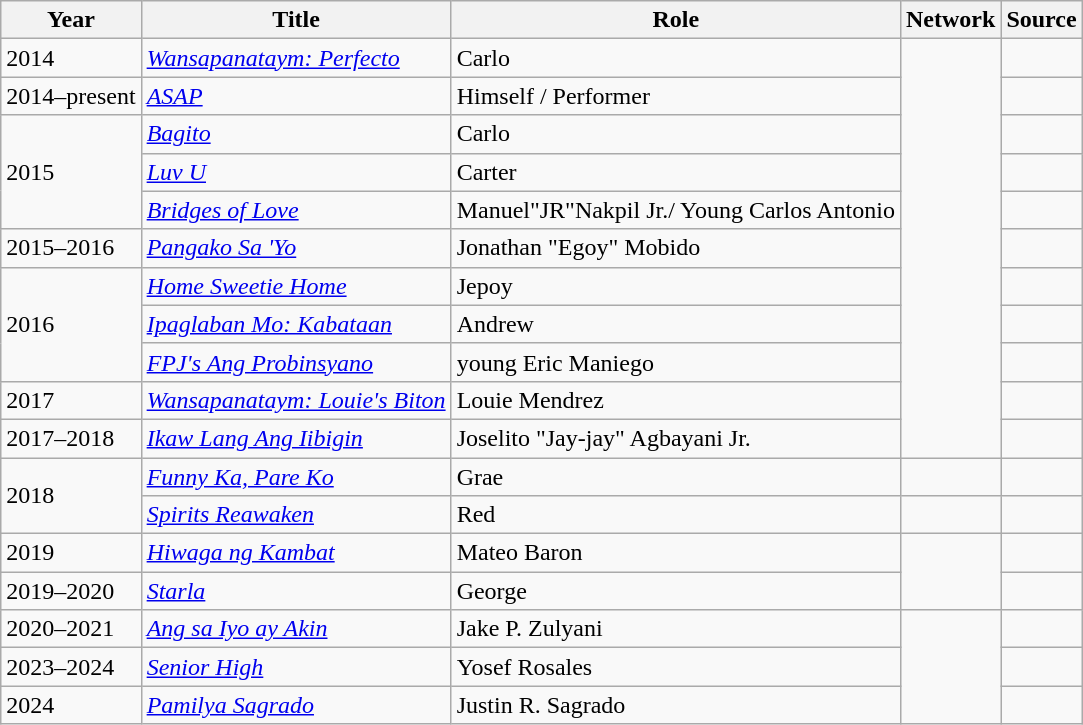<table class="wikitable sortable">
<tr>
<th>Year</th>
<th>Title</th>
<th>Role</th>
<th>Network</th>
<th>Source</th>
</tr>
<tr>
<td>2014</td>
<td><em><a href='#'>Wansapanataym: Perfecto</a></em></td>
<td>Carlo</td>
<td rowspan=11></td>
<td></td>
</tr>
<tr>
<td>2014–present</td>
<td><em><a href='#'>ASAP</a></em></td>
<td>Himself / Performer</td>
<td></td>
</tr>
<tr>
<td rowspan=3>2015</td>
<td><em><a href='#'>Bagito</a></em></td>
<td>Carlo</td>
<td></td>
</tr>
<tr>
<td><em><a href='#'>Luv U</a></em></td>
<td>Carter</td>
<td></td>
</tr>
<tr>
<td><em><a href='#'>Bridges of Love</a></em></td>
<td>Manuel"JR"Nakpil Jr./ Young Carlos Antonio</td>
<td></td>
</tr>
<tr>
<td>2015–2016</td>
<td><em><a href='#'>Pangako Sa 'Yo</a></em></td>
<td>Jonathan "Egoy" Mobido</td>
<td></td>
</tr>
<tr>
<td rowspan=3>2016</td>
<td><em><a href='#'>Home Sweetie Home</a></em></td>
<td>Jepoy</td>
<td></td>
</tr>
<tr>
<td><em><a href='#'>Ipaglaban Mo: Kabataan</a></em></td>
<td>Andrew</td>
<td></td>
</tr>
<tr>
<td><em><a href='#'>FPJ's Ang Probinsyano</a></em></td>
<td>young Eric Maniego</td>
<td></td>
</tr>
<tr>
<td>2017</td>
<td><a href='#'><em>Wansapanataym: Louie's Biton</em></a></td>
<td>Louie Mendrez</td>
<td></td>
</tr>
<tr>
<td>2017–2018</td>
<td><em><a href='#'>Ikaw Lang Ang Iibigin</a></em></td>
<td>Joselito "Jay-jay" Agbayani Jr.</td>
<td></td>
</tr>
<tr>
<td rowspan="2">2018</td>
<td><em><a href='#'>Funny Ka, Pare Ko</a></em></td>
<td>Grae</td>
<td></td>
<td></td>
</tr>
<tr>
<td><em><a href='#'>Spirits Reawaken</a></em></td>
<td>Red</td>
<td></td>
<td></td>
</tr>
<tr>
<td>2019</td>
<td><em><a href='#'>Hiwaga ng Kambat</a></em></td>
<td>Mateo Baron</td>
<td rowspan=2></td>
<td></td>
</tr>
<tr>
<td>2019–2020</td>
<td><em><a href='#'>Starla</a></em></td>
<td>George</td>
<td></td>
</tr>
<tr>
<td>2020–2021</td>
<td><em><a href='#'>Ang sa Iyo ay Akin</a></em></td>
<td>Jake P. Zulyani</td>
<td rowspan=3></td>
<td></td>
</tr>
<tr>
<td>2023–2024</td>
<td><em><a href='#'>Senior High</a></em></td>
<td>Yosef Rosales</td>
<td></td>
</tr>
<tr>
<td>2024</td>
<td><em><a href='#'>Pamilya Sagrado</a></em></td>
<td>Justin R. Sagrado</td>
<td></td>
</tr>
</table>
